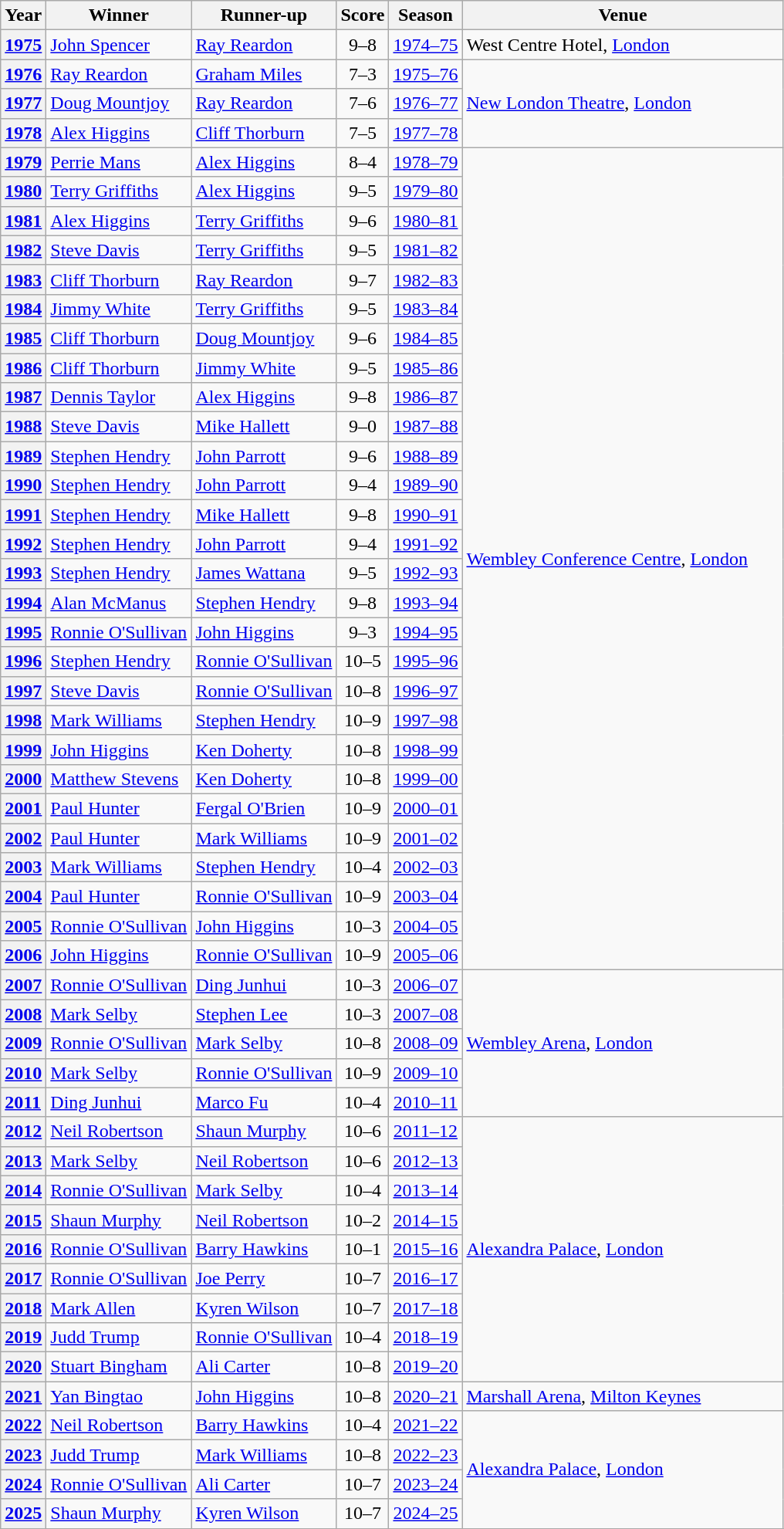<table class="wikitable sortable sticky-header">
<tr>
<th scope="col">Year</th>
<th scope="col">Winner</th>
<th scope="col">Runner-up</th>
<th scope="col">Score</th>
<th scope="col">Season</th>
<th scope="col" width="270">Venue</th>
</tr>
<tr>
<th scope="row"; style="text-align:left;"><a href='#'>1975</a></th>
<td data-sort-value="Spencer, John"><a href='#'>John Spencer</a></td>
<td data-sort-value="Reardon, Ray"><a href='#'>Ray Reardon</a></td>
<td style="text-align: center">9–8</td>
<td style="text-align: center"><a href='#'>1974–75</a></td>
<td>West Centre Hotel, <a href='#'>London</a></td>
</tr>
<tr>
<th scope="row"; style="text-align:left;"><a href='#'>1976</a></th>
<td data-sort-value="Reardon, Ray"><a href='#'>Ray Reardon</a></td>
<td data-sort-value="Miles, Graham"><a href='#'>Graham Miles</a></td>
<td style="text-align: center">7–3</td>
<td style="text-align: center"><a href='#'>1975–76</a></td>
<td rowspan="3"><a href='#'>New London Theatre</a>, <a href='#'>London</a></td>
</tr>
<tr>
<th scope="row"; style="text-align:left;"><a href='#'>1977</a></th>
<td data-sort-value="Mountjoy, Doug"><a href='#'>Doug Mountjoy</a></td>
<td data-sort-value="Reardon, Ray"><a href='#'>Ray Reardon</a></td>
<td style="text-align: center">7–6</td>
<td style="text-align: center"><a href='#'>1976–77</a></td>
</tr>
<tr>
<th scope="row"; style="text-align:left;"><a href='#'>1978</a></th>
<td data-sort-value="Higgins, Alex"><a href='#'>Alex Higgins</a></td>
<td data-sort-value="Thorburn, Cliff"><a href='#'>Cliff Thorburn</a></td>
<td style="text-align: center">7–5</td>
<td style="text-align: center"><a href='#'>1977–78</a></td>
</tr>
<tr>
<th scope="row"; style="text-align:left;"><a href='#'>1979</a></th>
<td data-sort-value="Mans, Perrie"><a href='#'>Perrie Mans</a></td>
<td data-sort-value="Higgins, Alex"><a href='#'>Alex Higgins</a></td>
<td style="text-align: center">8–4</td>
<td style="text-align: center"><a href='#'>1978–79</a></td>
<td rowspan="28"><a href='#'>Wembley Conference Centre</a>, <a href='#'>London</a></td>
</tr>
<tr>
<th scope="row"; style="text-align:left;"><a href='#'>1980</a></th>
<td data-sort-value="Griffiths, Terry"><a href='#'>Terry Griffiths</a></td>
<td data-sort-value="Higgins, Alex"><a href='#'>Alex Higgins</a></td>
<td style="text-align: center">9–5</td>
<td style="text-align: center"><a href='#'>1979–80</a></td>
</tr>
<tr>
<th scope="row"; style="text-align:left;"><a href='#'>1981</a></th>
<td data-sort-value="Higgins, Alex"><a href='#'>Alex Higgins</a></td>
<td data-sort-value="Griffiths, Terry"><a href='#'>Terry Griffiths</a></td>
<td style="text-align: center">9–6</td>
<td style="text-align: center"><a href='#'>1980–81</a></td>
</tr>
<tr>
<th scope="row"; style="text-align:left;"><a href='#'>1982</a></th>
<td data-sort-value="Davis, Steve"><a href='#'>Steve Davis</a></td>
<td data-sort-value="Griffiths, Terry"><a href='#'>Terry Griffiths</a></td>
<td style="text-align: center">9–5</td>
<td style="text-align: center"><a href='#'>1981–82</a></td>
</tr>
<tr>
<th scope="row"; style="text-align:left;"><a href='#'>1983</a></th>
<td data-sort-value="Thorburn, Cliff"><a href='#'>Cliff Thorburn</a></td>
<td data-sort-value="Reardon, Ray"><a href='#'>Ray Reardon</a></td>
<td style="text-align: center">9–7</td>
<td style="text-align: center"><a href='#'>1982–83</a></td>
</tr>
<tr>
<th scope="row"; style="text-align:left;"><a href='#'>1984</a></th>
<td data-sort-value="White, Jimmy"><a href='#'>Jimmy White</a></td>
<td data-sort-value="Griffiths, Terry"><a href='#'>Terry Griffiths</a></td>
<td style="text-align: center">9–5</td>
<td style="text-align: center"><a href='#'>1983–84</a></td>
</tr>
<tr>
<th scope="row"; style="text-align:left;"><a href='#'>1985</a></th>
<td data-sort-value="Thorburn, Cliff"><a href='#'>Cliff Thorburn</a></td>
<td data-sort-value="Mountjoy, Doug"><a href='#'>Doug Mountjoy</a></td>
<td style="text-align: center">9–6</td>
<td style="text-align: center"><a href='#'>1984–85</a></td>
</tr>
<tr>
<th scope="row"; style="text-align:left;"><a href='#'>1986</a></th>
<td data-sort-value="Thorburn, Cliff"><a href='#'>Cliff Thorburn</a></td>
<td data-sort-value="White, Jimmy"><a href='#'>Jimmy White</a></td>
<td style="text-align: center">9–5</td>
<td style="text-align: center"><a href='#'>1985–86</a></td>
</tr>
<tr>
<th scope="row"; style="text-align:left;"><a href='#'>1987</a></th>
<td data-sort-value="Taylor, Dennis"><a href='#'>Dennis Taylor</a></td>
<td data-sort-value="Higgins, Alex"><a href='#'>Alex Higgins</a></td>
<td style="text-align: center">9–8</td>
<td style="text-align: center"><a href='#'>1986–87</a></td>
</tr>
<tr>
<th scope="row"; style="text-align:left;"><a href='#'>1988</a></th>
<td data-sort-value="Davis, Steve"><a href='#'>Steve Davis</a></td>
<td data-sort-value="Hallett, Mike"><a href='#'>Mike Hallett</a></td>
<td style="text-align: center">9–0</td>
<td style="text-align: center"><a href='#'>1987–88</a></td>
</tr>
<tr>
<th scope="row"; style="text-align:left;"><a href='#'>1989</a></th>
<td data-sort-value="Hendry, Stephen"><a href='#'>Stephen Hendry</a></td>
<td data-sort-value="Parrott, John"><a href='#'>John Parrott</a></td>
<td style="text-align: center">9–6</td>
<td style="text-align: center"><a href='#'>1988–89</a></td>
</tr>
<tr>
<th scope="row"; style="text-align:left;"><a href='#'>1990</a></th>
<td data-sort-value="Hendry, Stephen"><a href='#'>Stephen Hendry</a></td>
<td data-sort-value="Parrott, John"><a href='#'>John Parrott</a></td>
<td style="text-align: center">9–4</td>
<td style="text-align: center"><a href='#'>1989–90</a></td>
</tr>
<tr>
<th scope="row"; style="text-align:left;"><a href='#'>1991</a></th>
<td data-sort-value="Hendry, Stephen"><a href='#'>Stephen Hendry</a></td>
<td data-sort-value="Hallett, Mike"><a href='#'>Mike Hallett</a></td>
<td style="text-align: center">9–8</td>
<td style="text-align: center"><a href='#'>1990–91</a></td>
</tr>
<tr>
<th scope="row"; style="text-align:left;"><a href='#'>1992</a></th>
<td data-sort-value="Hendry, Stephen"><a href='#'>Stephen Hendry</a></td>
<td data-sort-value="Parrott, John"><a href='#'>John Parrott</a></td>
<td style="text-align: center">9–4</td>
<td style="text-align: center"><a href='#'>1991–92</a></td>
</tr>
<tr>
<th scope="row"; style="text-align:left;"><a href='#'>1993</a></th>
<td data-sort-value="Hendry, Stephen"><a href='#'>Stephen Hendry</a></td>
<td data-sort-value="Wattana, James"><a href='#'>James Wattana</a></td>
<td style="text-align: center">9–5</td>
<td style="text-align: center"><a href='#'>1992–93</a></td>
</tr>
<tr>
<th scope="row"; style="text-align:left;"><a href='#'>1994</a></th>
<td data-sort-value="McManus, Alan"><a href='#'>Alan McManus</a></td>
<td data-sort-value="Hendry, Stephen"><a href='#'>Stephen Hendry</a></td>
<td style="text-align: center">9–8</td>
<td style="text-align: center"><a href='#'>1993–94</a></td>
</tr>
<tr>
<th scope="row"; style="text-align:left;"><a href='#'>1995</a></th>
<td data-sort-value="O'Sullivan, Ronnie"><a href='#'>Ronnie O'Sullivan</a></td>
<td data-sort-value="Higgins, John"><a href='#'>John Higgins</a></td>
<td style="text-align: center">9–3</td>
<td style="text-align: center"><a href='#'>1994–95</a></td>
</tr>
<tr>
<th scope="row"; style="text-align:left;"><a href='#'>1996</a></th>
<td data-sort-value="Hendry, Stephen"><a href='#'>Stephen Hendry</a></td>
<td data-sort-value="O'Sullivan, Ronnie"><a href='#'>Ronnie O'Sullivan</a></td>
<td style="text-align: center">10–5</td>
<td style="text-align: center"><a href='#'>1995–96</a></td>
</tr>
<tr>
<th scope="row"; style="text-align:left;"><a href='#'>1997</a></th>
<td data-sort-value="Davis, Steve"><a href='#'>Steve Davis</a></td>
<td data-sort-value="O'Sullivan, Ronnie"><a href='#'>Ronnie O'Sullivan</a></td>
<td style="text-align: center">10–8</td>
<td style="text-align: center"><a href='#'>1996–97</a></td>
</tr>
<tr>
<th scope="row"; style="text-align:left;"><a href='#'>1998</a></th>
<td data-sort-value="Williams, Mark"><a href='#'>Mark Williams</a></td>
<td data-sort-value="Hendry, Stephen"><a href='#'>Stephen Hendry</a></td>
<td style="text-align: center">10–9</td>
<td style="text-align: center"><a href='#'>1997–98</a></td>
</tr>
<tr>
<th scope="row"; style="text-align:left;"><a href='#'>1999</a></th>
<td data-sort-value="Higgins, John"><a href='#'>John Higgins</a></td>
<td data-sort-value="Doherty, Ken"><a href='#'>Ken Doherty</a></td>
<td style="text-align: center">10–8</td>
<td style="text-align: center"><a href='#'>1998–99</a></td>
</tr>
<tr>
<th scope="row"; style="text-align:left;"><a href='#'>2000</a></th>
<td data-sort-value="Stevens, Matthew"><a href='#'>Matthew Stevens</a></td>
<td data-sort-value="Doherty, Ken"><a href='#'>Ken Doherty</a></td>
<td style="text-align: center">10–8</td>
<td style="text-align: center"><a href='#'>1999–00</a></td>
</tr>
<tr>
<th scope="row"; style="text-align:left;"><a href='#'>2001</a></th>
<td data-sort-value="Hunter, Paul"><a href='#'>Paul Hunter</a></td>
<td data-sort-value="O'Brien, Fergal"><a href='#'>Fergal O'Brien</a></td>
<td style="text-align: center">10–9</td>
<td style="text-align: center"><a href='#'>2000–01</a></td>
</tr>
<tr>
<th scope="row"; style="text-align:left;"><a href='#'>2002</a></th>
<td data-sort-value="Hunter, Paul"><a href='#'>Paul Hunter</a></td>
<td data-sort-value="Williams, Mark"><a href='#'>Mark Williams</a></td>
<td style="text-align: center">10–9</td>
<td style="text-align: center"><a href='#'>2001–02</a></td>
</tr>
<tr>
<th scope="row"; style="text-align:left;"><a href='#'>2003</a></th>
<td data-sort-value="Williams, Mark"><a href='#'>Mark Williams</a></td>
<td data-sort-value="Hendry, Stephen"><a href='#'>Stephen Hendry</a></td>
<td style="text-align: center">10–4</td>
<td style="text-align: center"><a href='#'>2002–03</a></td>
</tr>
<tr>
<th scope="row"; style="text-align:left;"><a href='#'>2004</a></th>
<td data-sort-value="Hunter, Paul"><a href='#'>Paul Hunter</a></td>
<td data-sort-value="O'Sullivan, Ronnie"><a href='#'>Ronnie O'Sullivan</a></td>
<td style="text-align: center">10–9</td>
<td style="text-align: center"><a href='#'>2003–04</a></td>
</tr>
<tr>
<th scope="row"; style="text-align:left;"><a href='#'>2005</a></th>
<td data-sort-value="O'Sullivan, Ronnie"><a href='#'>Ronnie O'Sullivan</a></td>
<td data-sort-value="Higgins, John"><a href='#'>John Higgins</a></td>
<td style="text-align: center">10–3</td>
<td style="text-align: center"><a href='#'>2004–05</a></td>
</tr>
<tr>
<th scope="row"; style="text-align:left;"><a href='#'>2006</a></th>
<td data-sort-value="Higgins, John"><a href='#'>John Higgins</a></td>
<td data-sort-value="O'Sullivan, Ronnie"><a href='#'>Ronnie O'Sullivan</a></td>
<td style="text-align: center">10–9</td>
<td style="text-align: center"><a href='#'>2005–06</a></td>
</tr>
<tr>
<th scope="row"; style="text-align:left;"><a href='#'>2007</a></th>
<td data-sort-value="O'Sullivan, Ronnie"><a href='#'>Ronnie O'Sullivan</a></td>
<td data-sort-value="Ding, Junhui"><a href='#'>Ding Junhui</a></td>
<td style="text-align: center">10–3</td>
<td style="text-align: center"><a href='#'>2006–07</a></td>
<td rowspan="5"><a href='#'>Wembley Arena</a>, <a href='#'>London</a></td>
</tr>
<tr>
<th scope="row"; style="text-align:left;"><a href='#'>2008</a></th>
<td data-sort-value="Selby, Mark"><a href='#'>Mark Selby</a></td>
<td data-sort-value="Lee, Stephen"><a href='#'>Stephen Lee</a></td>
<td style="text-align: center">10–3</td>
<td style="text-align: center"><a href='#'>2007–08</a></td>
</tr>
<tr>
<th scope="row"; style="text-align:left;"><a href='#'>2009</a></th>
<td data-sort-value="O'Sullivan, Ronnie"><a href='#'>Ronnie O'Sullivan</a></td>
<td data-sort-value="Selby, Mark"><a href='#'>Mark Selby</a></td>
<td style="text-align: center">10–8</td>
<td style="text-align: center"><a href='#'>2008–09</a></td>
</tr>
<tr>
<th scope="row"; style="text-align:left;"><a href='#'>2010</a></th>
<td data-sort-value="Selby, Mark"><a href='#'>Mark Selby</a></td>
<td data-sort-value="O'Sullivan, Ronnie"><a href='#'>Ronnie O'Sullivan</a></td>
<td style="text-align: center">10–9</td>
<td style="text-align: center"><a href='#'>2009–10</a></td>
</tr>
<tr>
<th scope="row"; style="text-align:left;"><a href='#'>2011</a></th>
<td data-sort-value="Ding, Junhui"><a href='#'>Ding Junhui</a></td>
<td data-sort-value="Fu, Marco"><a href='#'>Marco Fu</a></td>
<td style="text-align: center">10–4</td>
<td style="text-align: center"><a href='#'>2010–11</a></td>
</tr>
<tr>
<th scope="row"; style="text-align:left;"><a href='#'>2012</a></th>
<td data-sort-value="Robertson, Neil"><a href='#'>Neil Robertson</a></td>
<td data-sort-value="Murphy, Shaun"><a href='#'>Shaun Murphy</a></td>
<td style="text-align: center">10–6</td>
<td style="text-align: center"><a href='#'>2011–12</a></td>
<td rowspan="9"><a href='#'>Alexandra Palace</a>, <a href='#'>London</a></td>
</tr>
<tr>
<th scope="row"; style="text-align:left;"><a href='#'>2013</a></th>
<td data-sort-value="Selby, Mark"><a href='#'>Mark Selby</a></td>
<td data-sort-value="Robertson, Neil"><a href='#'>Neil Robertson</a></td>
<td style="text-align: center">10–6</td>
<td style="text-align: center"><a href='#'>2012–13</a></td>
</tr>
<tr>
<th scope="row"; style="text-align:left;"><a href='#'>2014</a></th>
<td data-sort-value="O'Sullivan, Ronnie"><a href='#'>Ronnie O'Sullivan</a></td>
<td data-sort-value="Selby, Mark"><a href='#'>Mark Selby</a></td>
<td style="text-align: center">10–4</td>
<td style="text-align: center"><a href='#'>2013–14</a></td>
</tr>
<tr>
<th scope="row"; style="text-align:left;"><a href='#'>2015</a></th>
<td data-sort-value="Murphy, Shaun"><a href='#'>Shaun Murphy</a></td>
<td data-sort-value="Robertson, Neil"><a href='#'>Neil Robertson</a></td>
<td style="text-align: center">10–2</td>
<td style="text-align: center"><a href='#'>2014–15</a></td>
</tr>
<tr>
<th scope="row"; style="text-align:left;"><a href='#'>2016</a></th>
<td data-sort-value="O'Sullivan, Ronnie"><a href='#'>Ronnie O'Sullivan</a></td>
<td data-sort-value="Hawkins, Barry"><a href='#'>Barry Hawkins</a></td>
<td style="text-align: center">10–1</td>
<td style="text-align: center"><a href='#'>2015–16</a></td>
</tr>
<tr>
<th scope="row"; style="text-align:left;"><a href='#'>2017</a></th>
<td data-sort-value="O'Sullivan, Ronnie"><a href='#'>Ronnie O'Sullivan</a></td>
<td data-sort-value="Perry, Joe"><a href='#'>Joe Perry</a></td>
<td style="text-align: center">10–7</td>
<td style="text-align: center"><a href='#'>2016–17</a></td>
</tr>
<tr>
<th scope="row"; style="text-align:left;"><a href='#'>2018</a></th>
<td data-sort-value="Allen, Mark"><a href='#'>Mark Allen</a></td>
<td data-sort-value="Wilson, Kyren"><a href='#'>Kyren Wilson</a></td>
<td style="text-align: center">10–7</td>
<td style="text-align: center"><a href='#'>2017–18</a></td>
</tr>
<tr>
<th scope="row"; style="text-align:left;"><a href='#'>2019</a></th>
<td data-sort-value="Trump, Judd"><a href='#'>Judd Trump</a></td>
<td data-sort-value="O'Sullivan, Ronnie"><a href='#'>Ronnie O'Sullivan</a></td>
<td style="text-align: center">10–4</td>
<td style="text-align: center"><a href='#'>2018–19</a></td>
</tr>
<tr>
<th scope="row"; style="text-align:left;"><a href='#'>2020</a></th>
<td data-sort-value="Bingham, Stuart"><a href='#'>Stuart Bingham</a></td>
<td data-sort-value="Carter, Ali"><a href='#'>Ali Carter</a></td>
<td style="text-align: center">10–8</td>
<td style="text-align: center"><a href='#'>2019–20</a></td>
</tr>
<tr>
<th scope="row"; style="text-align:left;"><a href='#'>2021</a></th>
<td data-sort-value="Yan, Bingtao"><a href='#'>Yan Bingtao</a></td>
<td data-sort-value="Higgins, John"><a href='#'>John Higgins</a></td>
<td style="text-align: center">10–8</td>
<td style="text-align: center"><a href='#'>2020–21</a></td>
<td><a href='#'>Marshall Arena</a>, <a href='#'>Milton Keynes</a></td>
</tr>
<tr>
<th scope="row"; style="text-align:left;"><a href='#'>2022</a></th>
<td data-sort-value="Robertson, Neil"><a href='#'>Neil Robertson</a></td>
<td data-sort-value="Hawkins, Barry"><a href='#'>Barry Hawkins</a></td>
<td style="text-align: center">10–4</td>
<td style="text-align: center"><a href='#'>2021–22</a></td>
<td rowspan="4"><a href='#'>Alexandra Palace</a>, <a href='#'>London</a></td>
</tr>
<tr>
<th scope="row"; style="text-align:left;"><a href='#'>2023</a></th>
<td data-sort-value="Trump, Judd"><a href='#'>Judd Trump</a></td>
<td data-sort-value="Williams, Mark"><a href='#'>Mark Williams</a></td>
<td style="text-align: center">10–8</td>
<td style="text-align: center"><a href='#'>2022–23</a></td>
</tr>
<tr>
<th scope="row"; style="text-align:left;"><a href='#'>2024</a></th>
<td data-sort-value="O'Sullivan, Ronnie"><a href='#'>Ronnie O'Sullivan</a></td>
<td data-sort-value="Carter, Ali"><a href='#'>Ali Carter</a></td>
<td style="text-align: center">10–7</td>
<td style="text-align: center"><a href='#'>2023–24</a></td>
</tr>
<tr>
<th scope="row"; style="text-align:left;"><a href='#'>2025</a></th>
<td data-sort-value="Murphy, Shaun"><a href='#'>Shaun Murphy</a></td>
<td data-sort-value="Wilson, Kyren"><a href='#'>Kyren Wilson</a></td>
<td style="text-align: center">10–7</td>
<td style="text-align: center"><a href='#'>2024–25</a></td>
</tr>
<tr>
</tr>
</table>
